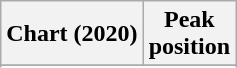<table class="wikitable sortable plainrowheaders" style="text-align:center">
<tr>
<th scope="col">Chart (2020)</th>
<th scope="col">Peak<br>position</th>
</tr>
<tr>
</tr>
<tr>
</tr>
<tr>
</tr>
<tr>
</tr>
<tr>
</tr>
<tr>
</tr>
<tr>
</tr>
</table>
